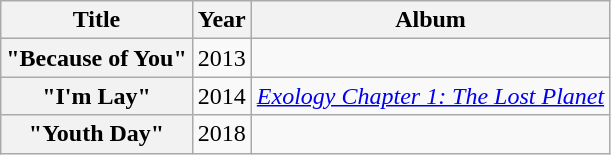<table class="wikitable plainrowheaders" style="text-align:center;">
<tr>
<th scope="col">Title</th>
<th scope="col">Year</th>
<th scope="col">Album</th>
</tr>
<tr>
<th scope="row">"Because of You" <br><small></small></th>
<td>2013</td>
<td></td>
</tr>
<tr>
<th scope="row">"I'm Lay"</th>
<td>2014</td>
<td><em><a href='#'>Exology Chapter 1: The Lost Planet</a></em></td>
</tr>
<tr>
<th scope="row">"Youth Day" </th>
<td>2018</td>
<td></td>
</tr>
</table>
